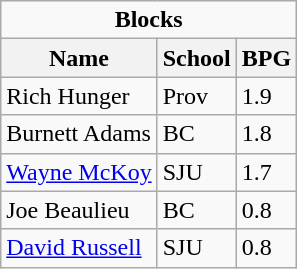<table class="wikitable">
<tr>
<td colspan=3 style="text-align:center;"><strong>Blocks</strong></td>
</tr>
<tr>
<th>Name</th>
<th>School</th>
<th>BPG</th>
</tr>
<tr>
<td>Rich Hunger</td>
<td>Prov</td>
<td>1.9</td>
</tr>
<tr>
<td>Burnett Adams</td>
<td>BC</td>
<td>1.8</td>
</tr>
<tr>
<td><a href='#'>Wayne McKoy</a></td>
<td>SJU</td>
<td>1.7</td>
</tr>
<tr>
<td>Joe Beaulieu</td>
<td>BC</td>
<td>0.8</td>
</tr>
<tr>
<td><a href='#'>David Russell</a></td>
<td>SJU</td>
<td>0.8</td>
</tr>
</table>
